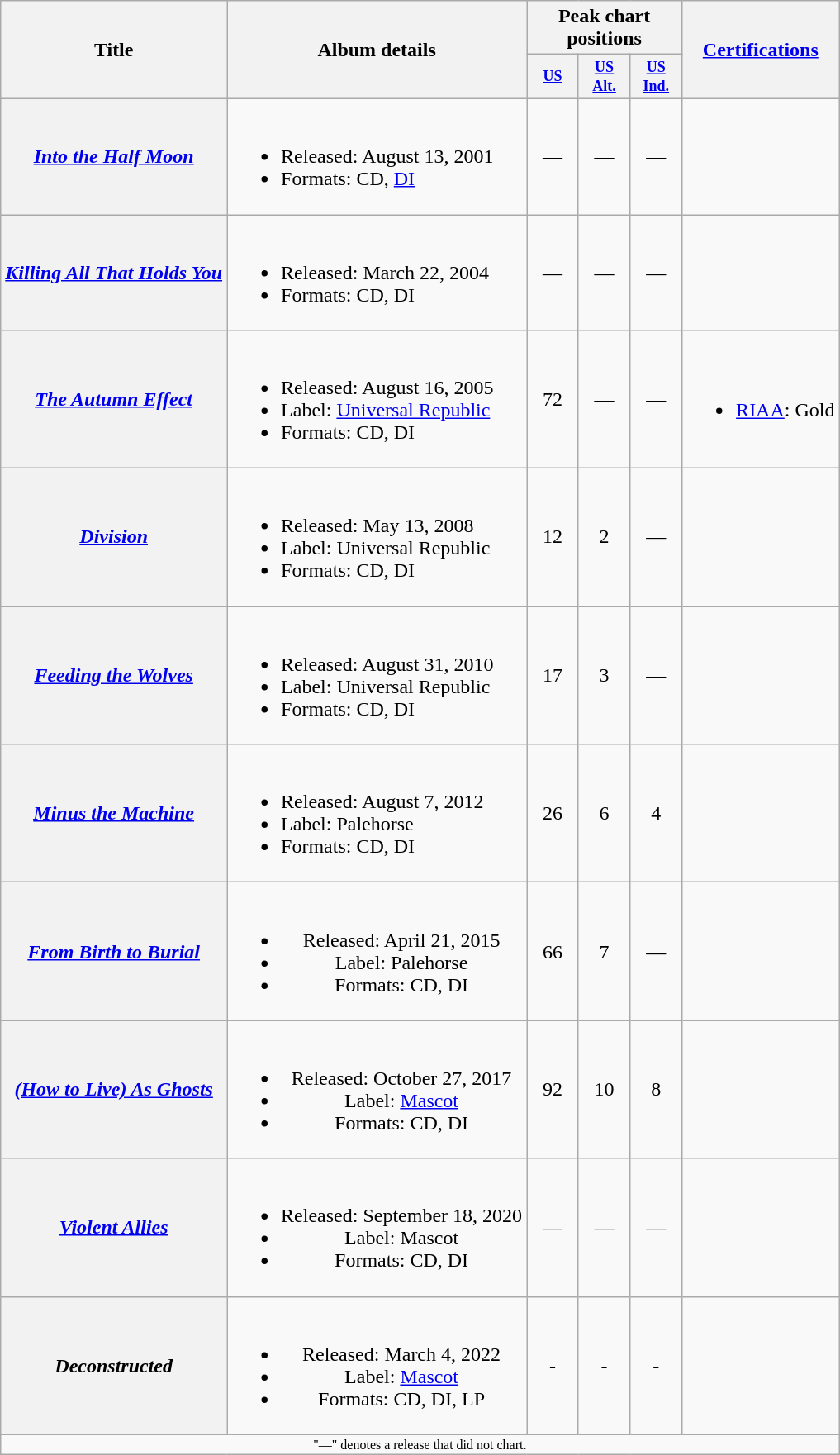<table class="wikitable plainrowheaders" style="text-align:center;">
<tr>
<th scope="col" rowspan="2">Title</th>
<th scope="col" rowspan="2">Album details</th>
<th scope="col" colspan="3">Peak chart positions</th>
<th scope="col" rowspan="2"><a href='#'>Certifications</a></th>
</tr>
<tr>
<th style="width:3em;font-size:75%"><a href='#'>US</a><br></th>
<th style="width:3em;font-size:75%"><a href='#'>US<br>Alt.</a><br></th>
<th style="width:3em;font-size:75%"><a href='#'>US<br>Ind.</a><br></th>
</tr>
<tr>
<th scope="row"><em><a href='#'>Into the Half Moon</a></em></th>
<td style="text-align:left;"><br><ul><li>Released: August 13, 2001</li><li>Formats: CD, <a href='#'>DI</a></li></ul></td>
<td>—</td>
<td>—</td>
<td>—</td>
<td></td>
</tr>
<tr>
<th scope="row"><em><a href='#'>Killing All That Holds You</a></em></th>
<td style="text-align:left;"><br><ul><li>Released: March 22, 2004</li><li>Formats: CD, DI</li></ul></td>
<td>—</td>
<td>—</td>
<td>—</td>
<td></td>
</tr>
<tr>
<th scope="row"><em><a href='#'>The Autumn Effect</a></em></th>
<td style="text-align:left;"><br><ul><li>Released: August 16, 2005</li><li>Label: <a href='#'>Universal Republic</a></li><li>Formats: CD, DI</li></ul></td>
<td>72</td>
<td>—</td>
<td>—</td>
<td><br><ul><li><a href='#'>RIAA</a>: Gold</li></ul></td>
</tr>
<tr>
<th scope="row"><em><a href='#'>Division</a></em></th>
<td style="text-align:left;"><br><ul><li>Released: May 13, 2008</li><li>Label: Universal Republic</li><li>Formats: CD, DI</li></ul></td>
<td>12</td>
<td>2</td>
<td>—</td>
<td></td>
</tr>
<tr>
<th scope="row"><em><a href='#'>Feeding the Wolves</a></em></th>
<td style="text-align:left;"><br><ul><li>Released: August 31, 2010</li><li>Label: Universal Republic</li><li>Formats: CD, DI</li></ul></td>
<td>17</td>
<td>3</td>
<td>—</td>
<td></td>
</tr>
<tr>
<th scope="row"><em><a href='#'>Minus the Machine</a></em></th>
<td style="text-align:left;"><br><ul><li>Released: August 7, 2012</li><li>Label: Palehorse</li><li>Formats: CD, DI</li></ul></td>
<td>26</td>
<td>6</td>
<td>4</td>
<td></td>
</tr>
<tr>
<th scope="row"><em><a href='#'>From Birth to Burial</a></em></th>
<td style="text-align:center;"><br><ul><li>Released: April 21, 2015</li><li>Label: Palehorse</li><li>Formats: CD, DI</li></ul></td>
<td>66</td>
<td>7</td>
<td>—</td>
<td></td>
</tr>
<tr>
<th scope="row"><em><a href='#'>(How to Live) As Ghosts</a></em></th>
<td style="text-align:center;"><br><ul><li>Released: October 27, 2017</li><li>Label: <a href='#'>Mascot</a></li><li>Formats: CD, DI</li></ul></td>
<td>92</td>
<td>10</td>
<td>8</td>
<td></td>
</tr>
<tr>
<th scope="row"><em><a href='#'>Violent Allies</a></em></th>
<td style="text-align:center;"><br><ul><li>Released: September 18, 2020</li><li>Label: Mascot</li><li>Formats: CD, DI</li></ul></td>
<td>—</td>
<td>—</td>
<td>—</td>
<td></td>
</tr>
<tr>
<th scope="row"><em>Deconstructed</em></th>
<td style="text-align:center;"><br><ul><li>Released: March 4, 2022</li><li>Label: <a href='#'>Mascot</a></li><li>Formats: CD, DI, LP</li></ul></td>
<td>-</td>
<td>-</td>
<td>-</td>
<td></td>
</tr>
<tr>
<td colspan="6" style="text-align:center; font-size:8pt;">"—" denotes a release that did not chart.</td>
</tr>
</table>
